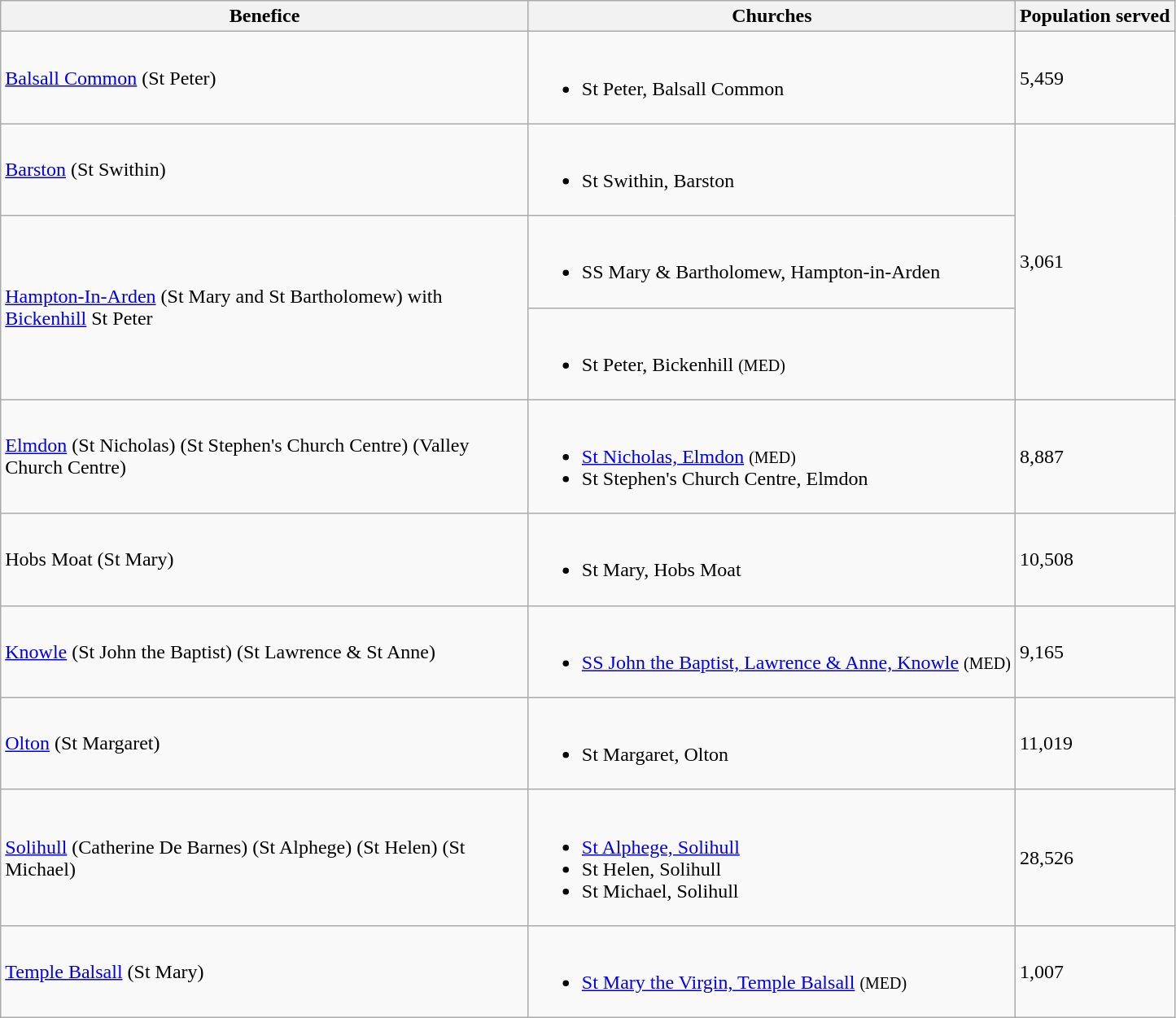<table class="wikitable">
<tr>
<th width="425">Benefice</th>
<th>Churches</th>
<th>Population served</th>
</tr>
<tr>
<td><a href='#'>Balsall Common</a> (St Peter)</td>
<td><br><ul><li>St Peter, Balsall Common</li></ul></td>
<td>5,459</td>
</tr>
<tr>
<td><a href='#'>Barston</a> (St Swithin)</td>
<td><br><ul><li>St Swithin, Barston</li></ul></td>
<td rowspan="3">3,061</td>
</tr>
<tr>
<td rowspan="2"><a href='#'>Hampton-In-Arden</a> (St Mary and St Bartholomew) with <a href='#'>Bickenhill</a> St Peter</td>
<td><br><ul><li>SS Mary & Bartholomew, Hampton-in-Arden</li></ul></td>
</tr>
<tr>
<td><br><ul><li>St Peter, Bickenhill <small>(MED)</small></li></ul></td>
</tr>
<tr>
<td><a href='#'>Elmdon</a> (St Nicholas) (St Stephen's Church Centre) (Valley Church Centre)</td>
<td><br><ul><li><a href='#'>St Nicholas, Elmdon</a> <small>(MED)</small></li><li>St Stephen's Church Centre, Elmdon</li></ul></td>
<td>8,887</td>
</tr>
<tr>
<td>Hobs Moat (St Mary)</td>
<td><br><ul><li>St Mary, Hobs Moat</li></ul></td>
<td>10,508</td>
</tr>
<tr>
<td><a href='#'>Knowle</a> (St John the Baptist) (St Lawrence & St Anne)</td>
<td><br><ul><li><a href='#'>SS John the Baptist, Lawrence & Anne, Knowle</a> <small>(MED)</small></li></ul></td>
<td>9,165</td>
</tr>
<tr>
<td><a href='#'>Olton</a> (St Margaret)</td>
<td><br><ul><li>St Margaret, Olton</li></ul></td>
<td>11,019</td>
</tr>
<tr>
<td><a href='#'>Solihull</a> (Catherine De Barnes) (St Alphege) (St Helen) (St Michael)</td>
<td><br><ul><li><a href='#'>St Alphege, Solihull</a></li><li>St Helen, Solihull</li><li>St Michael, Solihull</li></ul></td>
<td>28,526</td>
</tr>
<tr>
<td><a href='#'>Temple Balsall</a> (St Mary)</td>
<td><br><ul><li><a href='#'>St Mary the Virgin, Temple Balsall</a> <small>(MED)</small></li></ul></td>
<td>1,007</td>
</tr>
</table>
